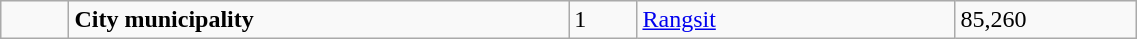<table class="wikitable" style="width:60%;">
<tr>
<td scope="col" style="width:6%;"> </td>
<td scope="col" style="width:44%;"><strong>City municipality</strong></td>
<td scope="col" style="width:6%;">1</td>
<td scope="col" style="width:28%;"><a href='#'>Rangsit</a></td>
<td scope="col" style="width:16%;">85,260</td>
</tr>
</table>
